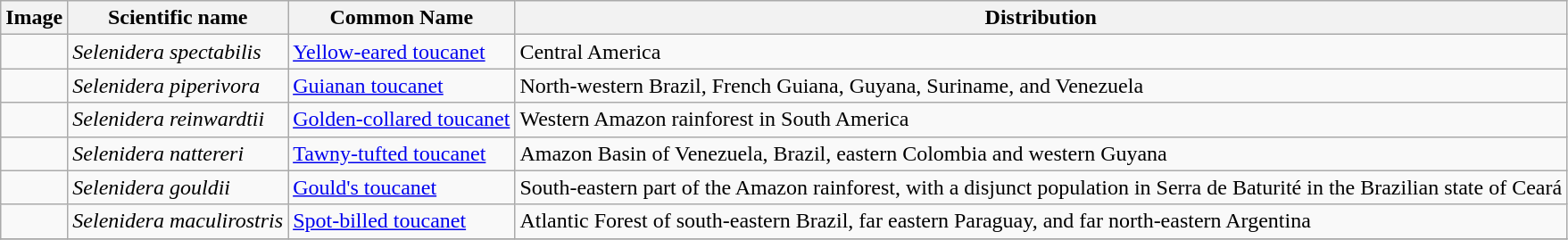<table class="wikitable">
<tr>
<th>Image</th>
<th>Scientific name</th>
<th>Common Name</th>
<th>Distribution</th>
</tr>
<tr>
<td></td>
<td><em>Selenidera spectabilis</em></td>
<td><a href='#'>Yellow-eared toucanet</a></td>
<td>Central America</td>
</tr>
<tr>
<td></td>
<td><em>Selenidera piperivora</em></td>
<td><a href='#'>Guianan toucanet</a></td>
<td>North-western Brazil, French Guiana, Guyana, Suriname, and Venezuela</td>
</tr>
<tr>
<td></td>
<td><em>Selenidera reinwardtii</em></td>
<td><a href='#'>Golden-collared toucanet</a></td>
<td>Western Amazon rainforest in South America</td>
</tr>
<tr>
<td></td>
<td><em>Selenidera nattereri</em></td>
<td><a href='#'>Tawny-tufted toucanet</a></td>
<td>Amazon Basin of Venezuela, Brazil, eastern Colombia and western Guyana</td>
</tr>
<tr>
<td></td>
<td><em>Selenidera gouldii</em></td>
<td><a href='#'>Gould's toucanet</a></td>
<td>South-eastern part of the Amazon rainforest, with a disjunct population in Serra de Baturité in the Brazilian state of Ceará</td>
</tr>
<tr>
<td></td>
<td><em>Selenidera maculirostris</em></td>
<td><a href='#'>Spot-billed toucanet</a></td>
<td>Atlantic Forest of south-eastern Brazil, far eastern Paraguay, and far north-eastern Argentina</td>
</tr>
<tr>
</tr>
</table>
